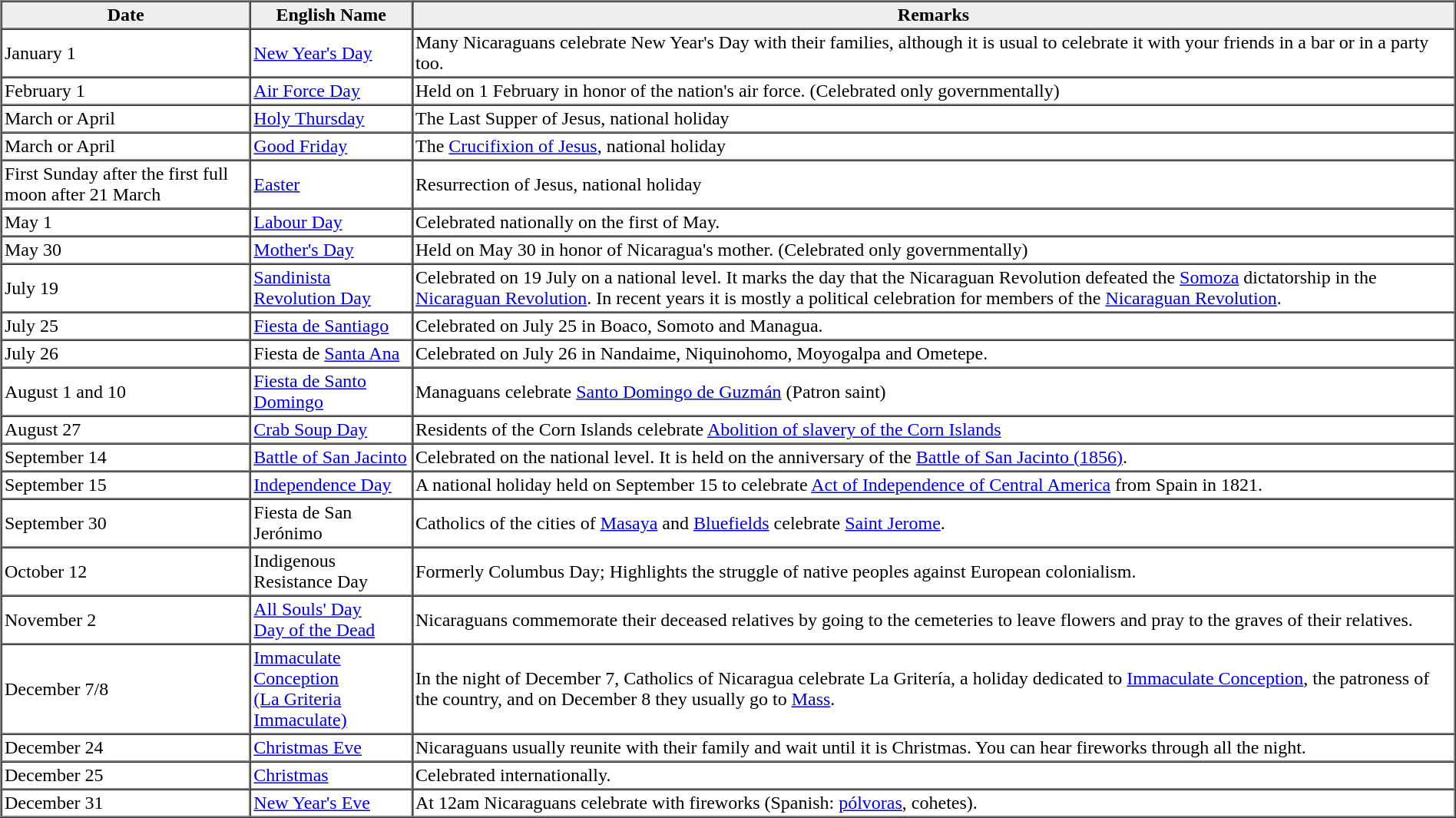<table border="1" align="center" cellpadding="2" cellspacing="0">
<tr style="background:#efefef;">
<th>Date</th>
<th>English Name</th>
<th>Remarks</th>
</tr>
<tr>
<td>January 1</td>
<td><a href='#'>New Year's Day</a></td>
<td>Many Nicaraguans celebrate New Year's Day with their families, although it is usual to celebrate it with your friends in a bar or in a party too.</td>
</tr>
<tr>
<td>February 1</td>
<td><a href='#'>Air Force Day</a></td>
<td>Held on 1 February in honor of the nation's air force. (Celebrated only governmentally)</td>
</tr>
<tr>
<td>March or April</td>
<td><a href='#'>Holy Thursday</a></td>
<td>The Last Supper of Jesus, national holiday</td>
</tr>
<tr>
<td>March or April</td>
<td><a href='#'>Good Friday</a></td>
<td>The <a href='#'>Crucifixion of Jesus</a>, national holiday</td>
</tr>
<tr>
<td>First Sunday after the first full moon after 21 March</td>
<td><a href='#'>Easter</a></td>
<td>Resurrection of Jesus, national holiday</td>
</tr>
<tr>
<td>May 1</td>
<td Workers' Day><a href='#'>Labour Day</a></td>
<td>Celebrated nationally on the first of May.</td>
</tr>
<tr>
<td>May 30</td>
<td><a href='#'>Mother's Day</a></td>
<td>Held on May 30 in honor of Nicaragua's mother.  (Celebrated only governmentally)</td>
</tr>
<tr>
<td>July 19</td>
<td><a href='#'>Sandinista Revolution Day</a></td>
<td>Celebrated on 19 July on a national level. It marks the day that the Nicaraguan Revolution defeated the <a href='#'>Somoza</a> dictatorship in the <a href='#'>Nicaraguan Revolution</a>. In recent years it is mostly a political celebration for members of the <a href='#'>Nicaraguan Revolution</a>.</td>
</tr>
<tr>
<td>July 25</td>
<td><a href='#'>Fiesta de Santiago</a></td>
<td>Celebrated on July 25 in Boaco, Somoto and Managua.</td>
</tr>
<tr>
<td>July 26</td>
<td>Fiesta de <a href='#'>Santa Ana</a></td>
<td>Celebrated on July 26 in Nandaime, Niquinohomo, Moyogalpa and Ometepe.</td>
</tr>
<tr>
<td>August 1 and 10</td>
<td><a href='#'>Fiesta de Santo Domingo</a></td>
<td>Managuans celebrate <a href='#'>Santo Domingo de Guzmán</a> (Patron saint)</td>
</tr>
<tr>
<td>August 27</td>
<td><a href='#'>Crab Soup Day</a></td>
<td>Residents of the Corn Islands celebrate <a href='#'>Abolition of slavery of the Corn Islands</a></td>
</tr>
<tr>
<td>September 14</td>
<td><a href='#'>Battle of San Jacinto</a></td>
<td>Celebrated on the national level. It is held on the anniversary of the <a href='#'>Battle of San Jacinto (1856)</a>.</td>
</tr>
<tr>
<td>September 15</td>
<td><a href='#'>Independence Day</a></td>
<td>A national holiday held on September 15 to celebrate <a href='#'>Act of Independence of Central America</a> from Spain in 1821.</td>
</tr>
<tr>
<td>September 30</td>
<td>Fiesta de San Jerónimo</td>
<td>Catholics of the cities of <a href='#'>Masaya</a> and <a href='#'>Bluefields</a> celebrate <a href='#'>Saint Jerome</a>.</td>
</tr>
<tr>
<td>October 12</td>
<td>Indigenous Resistance Day</td>
<td>Formerly Columbus Day; Highlights the struggle of native peoples against European colonialism.</td>
</tr>
<tr>
<td>November 2</td>
<td><a href='#'>All Souls' Day</a><br><a href='#'>Day of the Dead</a></td>
<td>Nicaraguans commemorate their deceased relatives by going to the cemeteries to leave flowers and pray to the graves of their relatives.</td>
</tr>
<tr>
<td>December 7/8</td>
<td><a href='#'>Immaculate Conception<br>(La Griteria Immaculate)</a></td>
<td>In the night of December 7, Catholics of Nicaragua celebrate La Gritería, a holiday dedicated to <a href='#'>Immaculate Conception</a>, the patroness of the country, and on December 8 they usually go to <a href='#'>Mass</a>.</td>
</tr>
<tr>
<td>December 24</td>
<td><a href='#'>Christmas Eve</a></td>
<td>Nicaraguans usually reunite with their family and wait until it is Christmas. You can hear fireworks through all the night.</td>
</tr>
<tr>
<td>December 25</td>
<td><a href='#'>Christmas</a></td>
<td>Celebrated internationally.</td>
</tr>
<tr>
<td>December 31</td>
<td><a href='#'>New Year's Eve</a></td>
<td>At 12am Nicaraguans celebrate with fireworks (Spanish: <a href='#'>pólvoras</a>, cohetes).</td>
</tr>
</table>
